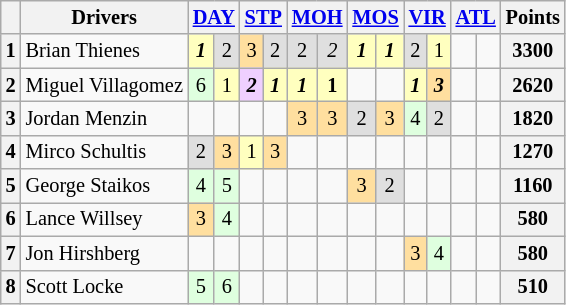<table class="wikitable" style="font-size:85%; text-align:center">
<tr>
<th></th>
<th>Drivers</th>
<th colspan="2"><a href='#'>DAY</a><br></th>
<th colspan="2"><a href='#'>STP</a><br></th>
<th colspan="2"><a href='#'>MOH</a><br></th>
<th colspan="2"><a href='#'>MOS</a><br></th>
<th colspan="2"><a href='#'>VIR</a><br></th>
<th colspan="2"><a href='#'>ATL</a><br></th>
<th>Points</th>
</tr>
<tr>
<th>1</th>
<td align="left"> Brian Thienes</td>
<td style="background:#ffffbf;"><strong><em>1</em></strong></td>
<td style="background:#dfdfdf;">2</td>
<td style="background:#ffdf9f;">3</td>
<td style="background:#dfdfdf;">2</td>
<td style="background:#dfdfdf;">2</td>
<td style="background:#dfdfdf;"><em>2</em></td>
<td style="background:#ffffbf;"><strong><em>1</em></strong></td>
<td style="background:#ffffbf;"><strong><em>1</em></strong></td>
<td style="background:#dfdfdf;">2</td>
<td style="background:#ffffbf;">1</td>
<td></td>
<td></td>
<th>3300</th>
</tr>
<tr>
<th>2</th>
<td align="left"> Miguel Villagomez</td>
<td style="background:#dfffdf;">6</td>
<td style="background:#ffffbf;">1</td>
<td style="background:#efcfff;"><strong><em>2</em></strong></td>
<td style="background:#ffffbf;"><strong><em>1</em></strong></td>
<td style="background:#ffffbf;"><strong><em>1</em></strong></td>
<td style="background:#ffffbf;"><strong>1</strong></td>
<td></td>
<td></td>
<td style="background:#ffffbf;"><strong><em>1</em></strong></td>
<td style="background:#ffdf9f;"><strong><em>3</em></strong></td>
<td></td>
<td></td>
<th>2620</th>
</tr>
<tr>
<th>3</th>
<td align="left"> Jordan Menzin</td>
<td></td>
<td></td>
<td></td>
<td></td>
<td style="background:#ffdf9f;">3</td>
<td style="background:#ffdf9f;">3</td>
<td style="background:#dfdfdf;">2</td>
<td style="background:#ffdf9f;">3</td>
<td style="background:#dfffdf;">4</td>
<td style="background:#dfdfdf;">2</td>
<td></td>
<td></td>
<th>1820</th>
</tr>
<tr>
<th>4</th>
<td align="left"> Mirco Schultis</td>
<td style="background:#dfdfdf;">2</td>
<td style="background:#ffdf9f;">3</td>
<td style="background:#ffffbf;">1</td>
<td style="background:#ffdf9f;">3</td>
<td></td>
<td></td>
<td></td>
<td></td>
<td></td>
<td></td>
<td></td>
<td></td>
<th>1270</th>
</tr>
<tr>
<th>5</th>
<td align="left"> George Staikos</td>
<td style="background:#dfffdf;">4</td>
<td style="background:#dfffdf;">5</td>
<td></td>
<td></td>
<td></td>
<td></td>
<td style="background:#ffdf9f;">3</td>
<td style="background:#dfdfdf;">2</td>
<td></td>
<td></td>
<td></td>
<td></td>
<th>1160</th>
</tr>
<tr>
<th>6</th>
<td align="left"> Lance Willsey</td>
<td style="background:#ffdf9f;">3</td>
<td style="background:#dfffdf;">4</td>
<td></td>
<td></td>
<td></td>
<td></td>
<td></td>
<td></td>
<td></td>
<td></td>
<td></td>
<td></td>
<th>580</th>
</tr>
<tr>
<th>7</th>
<td align="left"> Jon Hirshberg</td>
<td></td>
<td></td>
<td></td>
<td></td>
<td></td>
<td></td>
<td></td>
<td></td>
<td style="background:#ffdf9f;">3</td>
<td style="background:#dfffdf;">4</td>
<td></td>
<td></td>
<th>580</th>
</tr>
<tr>
<th>8</th>
<td align="left"> Scott Locke</td>
<td style="background:#dfffdf;">5</td>
<td style="background:#dfffdf;">6</td>
<td></td>
<td></td>
<td></td>
<td></td>
<td></td>
<td></td>
<td></td>
<td></td>
<td></td>
<td></td>
<th>510</th>
</tr>
</table>
